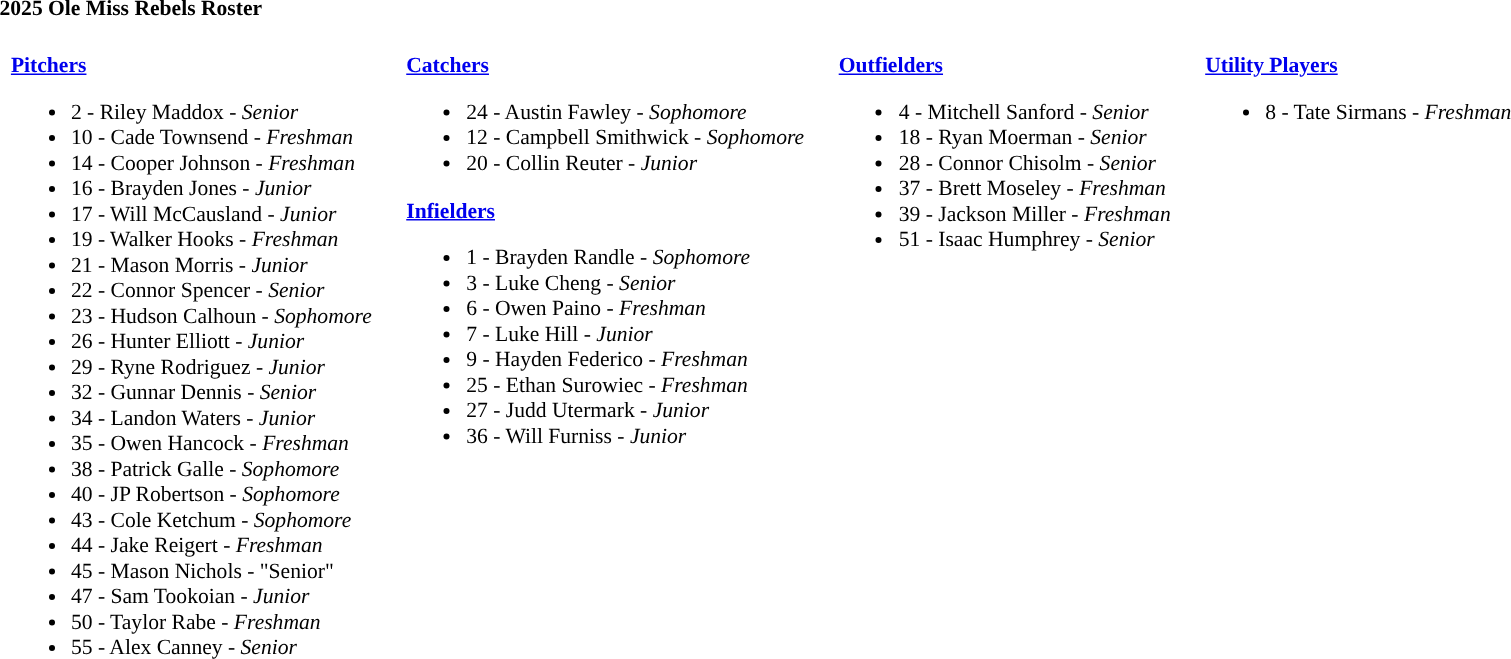<table class="toccolours" style="text-align: left; font-size:90%;">
<tr>
<th colspan="9">2025 Ole Miss Rebels Roster</th>
</tr>
<tr>
<td width="03"> </td>
<td valign="top"><br><strong><a href='#'>Pitchers</a></strong><ul><li>2 - Riley Maddox - <em>Senior</em></li><li>10 - Cade Townsend - <em>Freshman</em></li><li>14 - Cooper Johnson - <em>Freshman</em></li><li>16 - Brayden Jones - <em>Junior</em></li><li>17 - Will McCausland - <em>Junior</em></li><li>19 - Walker Hooks - <em>Freshman</em></li><li>21 - Mason Morris - <em>Junior</em></li><li>22 - Connor Spencer - <em>Senior</em></li><li>23 - Hudson Calhoun - <em>Sophomore</em></li><li>26 - Hunter Elliott - <em> Junior</em></li><li>29 - Ryne Rodriguez - <em>Junior</em></li><li>32 - Gunnar Dennis - <em>Senior</em></li><li>34 - Landon Waters	- <em>Junior</em></li><li>35 - Owen Hancock - <em>Freshman</em></li><li>38 - Patrick Galle - <em>Sophomore</em></li><li>40 - JP Robertson - <em>Sophomore</em></li><li>43 - Cole Ketchum - <em> Sophomore</em></li><li>44 - Jake Reigert - <em>Freshman</em></li><li>45 - Mason Nichols - "Senior"</li><li>47 - Sam Tookoian - <em>Junior</em></li><li>50 - Taylor Rabe - <em> Freshman</em></li><li>55 - Alex Canney - <em>Senior</em></li></ul></td>
<td width="15"> </td>
<td valign="top"><br><strong><a href='#'>Catchers</a></strong><ul><li>24 - Austin Fawley - <em>Sophomore</em></li><li>12 - Campbell Smithwick - <em>Sophomore</em></li><li>20 - Collin Reuter - <em>Junior</em></li></ul><strong><a href='#'>Infielders</a></strong><ul><li>1 - Brayden Randle - <em>Sophomore</em></li><li>3 - Luke Cheng - <em>Senior</em></li><li>6 - Owen Paino - <em>Freshman</em></li><li>7 - Luke Hill - <em>Junior</em></li><li>9 - Hayden Federico - <em>Freshman</em></li><li>25 - Ethan Surowiec - <em>Freshman</em></li><li>27 - Judd Utermark - <em>Junior</em></li><li>36 - Will Furniss - <em>Junior</em></li></ul></td>
<td width="15"> </td>
<td valign="top"><br><strong><a href='#'>Outfielders</a></strong><ul><li>4	- Mitchell Sanford - <em>Senior</em></li><li>18	- Ryan Moerman - <em>Senior</em></li><li>28	- Connor Chisolm - <em>Senior</em></li><li>37	- Brett Moseley	- <em>Freshman</em></li><li>39	- Jackson Miller - <em>Freshman</em></li><li>51	 - Isaac Humphrey - <em>Senior</em></li></ul></td>
<td width="15"> </td>
<td valign="top"><br><strong><a href='#'>Utility Players</a></strong><ul><li>8 - Tate Sirmans - <em>Freshman</em></li></ul></td>
<td width="25"> </td>
</tr>
</table>
